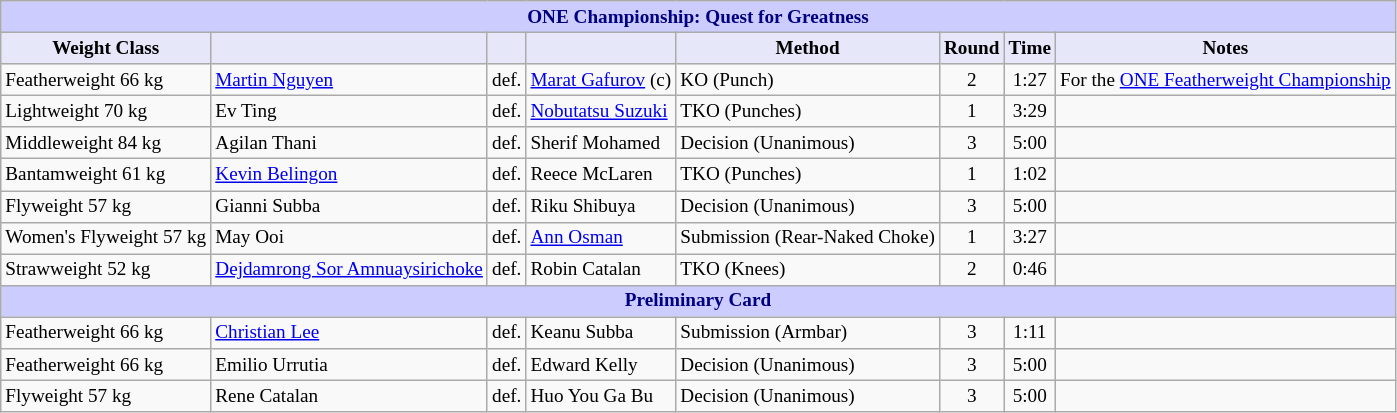<table class="wikitable" style="font-size: 80%;">
<tr>
<th colspan="8" style="background-color: #ccf; color: #000080; text-align: center;"><strong>ONE Championship: Quest for Greatness</strong></th>
</tr>
<tr>
<th colspan="1" style="background-color: #E6E8FA; color: #000000; text-align: center;">Weight Class</th>
<th colspan="1" style="background-color: #E6E8FA; color: #000000; text-align: center;"></th>
<th colspan="1" style="background-color: #E6E8FA; color: #000000; text-align: center;"></th>
<th colspan="1" style="background-color: #E6E8FA; color: #000000; text-align: center;"></th>
<th colspan="1" style="background-color: #E6E8FA; color: #000000; text-align: center;">Method</th>
<th colspan="1" style="background-color: #E6E8FA; color: #000000; text-align: center;">Round</th>
<th colspan="1" style="background-color: #E6E8FA; color: #000000; text-align: center;">Time</th>
<th colspan="1" style="background-color: #E6E8FA; color: #000000; text-align: center;">Notes</th>
</tr>
<tr>
<td>Featherweight 66 kg</td>
<td> <a href='#'>Martin Nguyen</a></td>
<td>def.</td>
<td> <a href='#'>Marat Gafurov</a> (c)</td>
<td>KO (Punch)</td>
<td align=center>2</td>
<td align=center>1:27</td>
<td>For the <a href='#'>ONE Featherweight Championship</a></td>
</tr>
<tr>
<td>Lightweight 70 kg</td>
<td> Ev Ting</td>
<td>def.</td>
<td> <a href='#'>Nobutatsu Suzuki</a></td>
<td>TKO (Punches)</td>
<td align=center>1</td>
<td align=center>3:29</td>
<td></td>
</tr>
<tr>
<td>Middleweight 84 kg</td>
<td> Agilan Thani</td>
<td>def.</td>
<td> Sherif Mohamed</td>
<td>Decision (Unanimous)</td>
<td align=center>3</td>
<td align=center>5:00</td>
<td></td>
</tr>
<tr>
<td>Bantamweight 61 kg</td>
<td> <a href='#'>Kevin Belingon</a></td>
<td>def.</td>
<td> Reece McLaren</td>
<td>TKO (Punches)</td>
<td align=center>1</td>
<td align=center>1:02</td>
<td></td>
</tr>
<tr>
<td>Flyweight 57 kg</td>
<td> Gianni Subba</td>
<td>def.</td>
<td> Riku Shibuya</td>
<td>Decision (Unanimous)</td>
<td align=center>3</td>
<td align=center>5:00</td>
<td></td>
</tr>
<tr>
<td>Women's Flyweight 57 kg</td>
<td> May Ooi</td>
<td>def.</td>
<td> <a href='#'>Ann Osman</a></td>
<td>Submission (Rear-Naked Choke)</td>
<td align=center>1</td>
<td align=center>3:27</td>
<td></td>
</tr>
<tr>
<td>Strawweight 52 kg</td>
<td> <a href='#'>Dejdamrong Sor Amnuaysirichoke</a></td>
<td>def.</td>
<td> Robin Catalan</td>
<td>TKO (Knees)</td>
<td align=center>2</td>
<td align=center>0:46</td>
<td></td>
</tr>
<tr>
<th colspan="8" style="background-color: #ccf; color: #000080; text-align: center;"><strong>Preliminary Card</strong></th>
</tr>
<tr>
<td>Featherweight 66 kg</td>
<td> <a href='#'>Christian Lee</a></td>
<td>def.</td>
<td> Keanu Subba</td>
<td>Submission (Armbar)</td>
<td align=center>3</td>
<td align=center>1:11</td>
<td></td>
</tr>
<tr>
<td>Featherweight 66 kg</td>
<td> Emilio Urrutia</td>
<td>def.</td>
<td> Edward Kelly</td>
<td>Decision (Unanimous)</td>
<td align=center>3</td>
<td align=center>5:00</td>
<td></td>
</tr>
<tr>
<td>Flyweight 57 kg</td>
<td> Rene Catalan</td>
<td>def.</td>
<td> Huo You Ga Bu</td>
<td>Decision (Unanimous)</td>
<td align=center>3</td>
<td align=center>5:00</td>
<td></td>
</tr>
</table>
